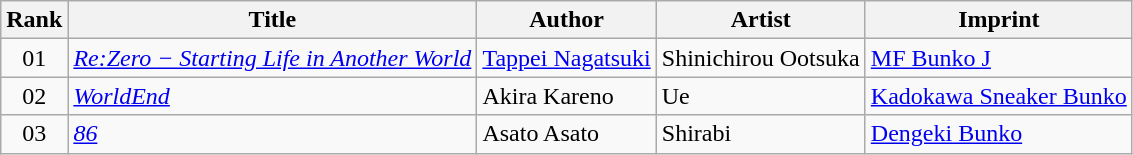<table class="wikitable">
<tr>
<th>Rank</th>
<th>Title</th>
<th>Author</th>
<th>Artist</th>
<th>Imprint</th>
</tr>
<tr>
<td align="center">01</td>
<td><em><a href='#'>Re:Zero − Starting Life in Another World</a></em></td>
<td><a href='#'>Tappei Nagatsuki</a></td>
<td>Shinichirou Ootsuka</td>
<td><a href='#'>MF Bunko J</a></td>
</tr>
<tr>
<td align="center">02</td>
<td><em><a href='#'>WorldEnd</a></em></td>
<td>Akira Kareno</td>
<td>Ue</td>
<td><a href='#'>Kadokawa Sneaker Bunko</a></td>
</tr>
<tr>
<td align="center">03</td>
<td><em><a href='#'>86</a></em></td>
<td>Asato Asato</td>
<td>Shirabi</td>
<td><a href='#'>Dengeki Bunko</a></td>
</tr>
</table>
